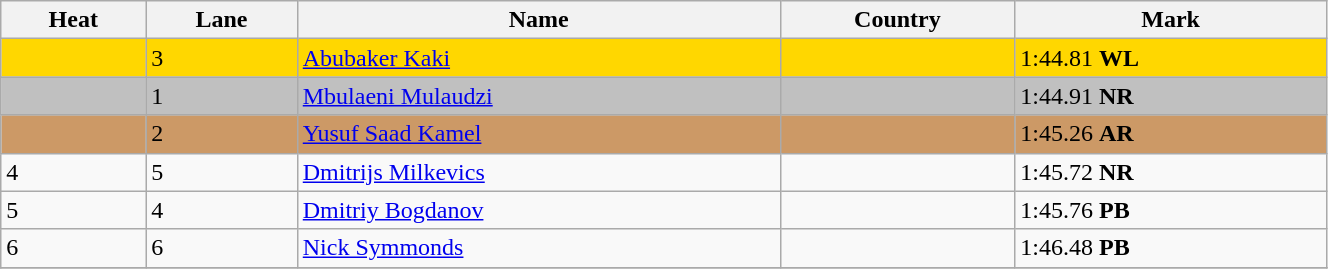<table class="wikitable" width=70%>
<tr>
<th>Heat</th>
<th>Lane</th>
<th>Name</th>
<th>Country</th>
<th>Mark</th>
</tr>
<tr bgcolor=gold>
<td></td>
<td>3</td>
<td><a href='#'>Abubaker Kaki</a></td>
<td></td>
<td>1:44.81 <strong>WL</strong></td>
</tr>
<tr bgcolor=silver>
<td></td>
<td>1</td>
<td><a href='#'>Mbulaeni Mulaudzi</a></td>
<td></td>
<td>1:44.91 <strong>NR</strong></td>
</tr>
<tr bgcolor=cc9966>
<td></td>
<td>2</td>
<td><a href='#'>Yusuf Saad Kamel</a></td>
<td></td>
<td>1:45.26 <strong>AR</strong></td>
</tr>
<tr>
<td>4</td>
<td>5</td>
<td><a href='#'>Dmitrijs Milkevics</a></td>
<td></td>
<td>1:45.72 <strong>NR</strong></td>
</tr>
<tr>
<td>5</td>
<td>4</td>
<td><a href='#'>Dmitriy Bogdanov</a></td>
<td></td>
<td>1:45.76 <strong>PB</strong></td>
</tr>
<tr>
<td>6</td>
<td>6</td>
<td><a href='#'>Nick Symmonds</a></td>
<td></td>
<td>1:46.48 <strong>PB</strong></td>
</tr>
<tr>
</tr>
</table>
